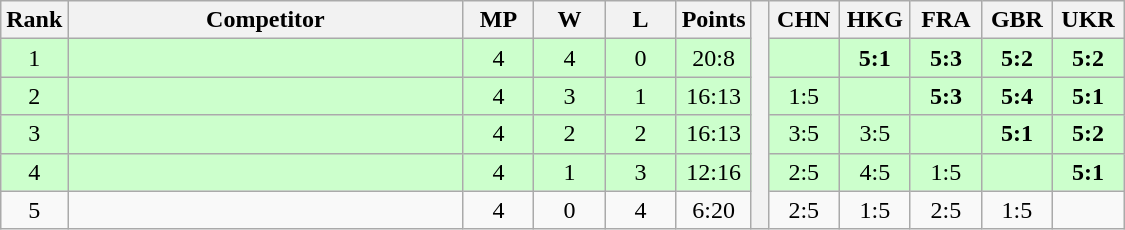<table class="wikitable" style="text-align:center">
<tr>
<th>Rank</th>
<th style="width:16em">Competitor</th>
<th style="width:2.5em">MP</th>
<th style="width:2.5em">W</th>
<th style="width:2.5em">L</th>
<th>Points</th>
<th rowspan="6"> </th>
<th style="width:2.5em">CHN</th>
<th style="width:2.5em">HKG</th>
<th style="width:2.5em">FRA</th>
<th style="width:2.5em">GBR</th>
<th style="width:2.5em">UKR</th>
</tr>
<tr style="background:#cfc;">
<td>1</td>
<td style="text-align:left"></td>
<td>4</td>
<td>4</td>
<td>0</td>
<td>20:8</td>
<td></td>
<td><strong>5:1</strong></td>
<td><strong>5:3</strong></td>
<td><strong>5:2</strong></td>
<td><strong>5:2</strong></td>
</tr>
<tr style="background:#cfc;">
<td>2</td>
<td style="text-align:left"></td>
<td>4</td>
<td>3</td>
<td>1</td>
<td>16:13</td>
<td>1:5</td>
<td></td>
<td><strong>5:3</strong></td>
<td><strong>5:4</strong></td>
<td><strong>5:1</strong></td>
</tr>
<tr style="background:#cfc;">
<td>3</td>
<td style="text-align:left"></td>
<td>4</td>
<td>2</td>
<td>2</td>
<td>16:13</td>
<td>3:5</td>
<td>3:5</td>
<td></td>
<td><strong>5:1</strong></td>
<td><strong>5:2</strong></td>
</tr>
<tr style="background:#cfc;">
<td>4</td>
<td style="text-align:left"></td>
<td>4</td>
<td>1</td>
<td>3</td>
<td>12:16</td>
<td>2:5</td>
<td>4:5</td>
<td>1:5</td>
<td></td>
<td><strong>5:1</strong></td>
</tr>
<tr>
<td>5</td>
<td style="text-align:left"></td>
<td>4</td>
<td>0</td>
<td>4</td>
<td>6:20</td>
<td>2:5</td>
<td>1:5</td>
<td>2:5</td>
<td>1:5</td>
<td></td>
</tr>
</table>
